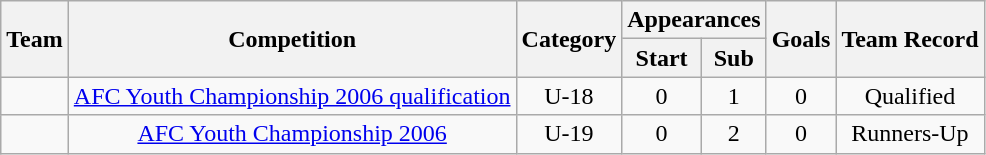<table class="wikitable" style="text-align: center">
<tr>
<th rowspan="2">Team</th>
<th rowspan="2">Competition</th>
<th rowspan="2">Category</th>
<th colspan="2">Appearances</th>
<th rowspan="2">Goals</th>
<th rowspan="2">Team Record</th>
</tr>
<tr>
<th>Start</th>
<th>Sub</th>
</tr>
<tr>
<td align="left"></td>
<td><a href='#'>AFC Youth Championship 2006 qualification</a></td>
<td>U-18</td>
<td>0</td>
<td>1</td>
<td>0</td>
<td>Qualified</td>
</tr>
<tr>
<td align="left"></td>
<td><a href='#'>AFC Youth Championship 2006</a></td>
<td>U-19</td>
<td>0</td>
<td>2</td>
<td>0</td>
<td>Runners-Up</td>
</tr>
</table>
